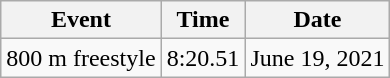<table class="wikitable" |>
<tr>
<th>Event</th>
<th>Time</th>
<th>Date</th>
</tr>
<tr>
<td>800 m freestyle</td>
<td align=right>8:20.51</td>
<td align="right">June 19, 2021</td>
</tr>
</table>
